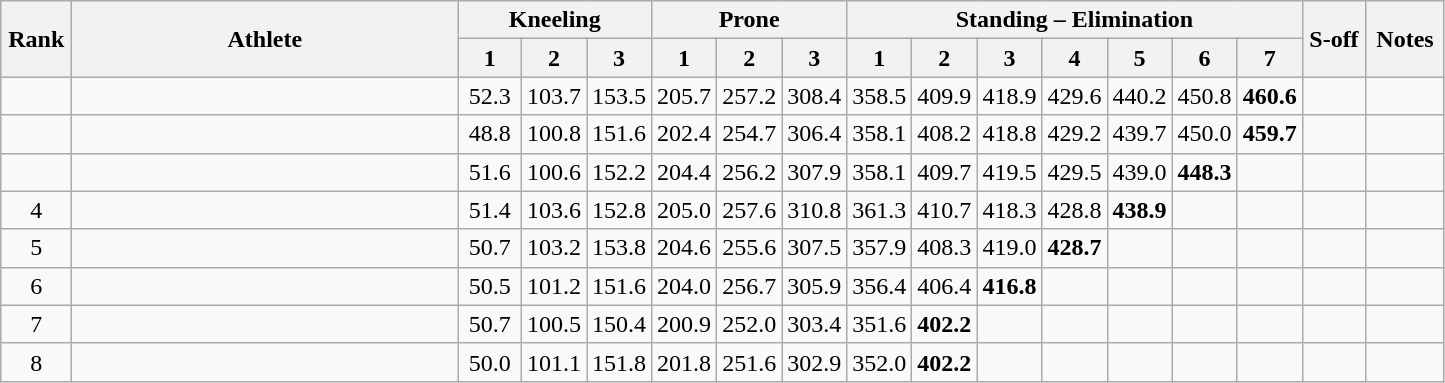<table class="wikitable" style="text-align:center">
<tr>
<th rowspan=2 width=40>Rank</th>
<th rowspan=2 width=250>Athlete</th>
<th colspan=3>Kneeling</th>
<th colspan=3>Prone</th>
<th colspan=7>Standing – Elimination</th>
<th rowspan=2 width=35>S-off</th>
<th rowspan=2 width=45>Notes</th>
</tr>
<tr>
<th width=35>1</th>
<th width=35>2</th>
<th width=35>3</th>
<th width=35>1</th>
<th width=35>2</th>
<th width=35>3</th>
<th width=35>1</th>
<th width=35>2</th>
<th width=35>3</th>
<th width=35>4</th>
<th width=35>5</th>
<th width=35>6</th>
<th width=35>7</th>
</tr>
<tr>
<td></td>
<td align=left></td>
<td>52.3</td>
<td>103.7</td>
<td>153.5</td>
<td>205.7</td>
<td>257.2</td>
<td>308.4</td>
<td>358.5</td>
<td>409.9</td>
<td>418.9</td>
<td>429.6</td>
<td>440.2</td>
<td>450.8</td>
<td><strong>460.6</strong></td>
<td></td>
<td></td>
</tr>
<tr>
<td></td>
<td align=left></td>
<td>48.8</td>
<td>100.8</td>
<td>151.6</td>
<td>202.4</td>
<td>254.7</td>
<td>306.4</td>
<td>358.1</td>
<td>408.2</td>
<td>418.8</td>
<td>429.2</td>
<td>439.7</td>
<td>450.0</td>
<td><strong>459.7</strong></td>
<td></td>
<td></td>
</tr>
<tr>
<td></td>
<td align=left></td>
<td>51.6</td>
<td>100.6</td>
<td>152.2</td>
<td>204.4</td>
<td>256.2</td>
<td>307.9</td>
<td>358.1</td>
<td>409.7</td>
<td>419.5</td>
<td>429.5</td>
<td>439.0</td>
<td><strong>448.3</strong></td>
<td></td>
<td></td>
<td></td>
</tr>
<tr>
<td>4</td>
<td align=left></td>
<td>51.4</td>
<td>103.6</td>
<td>152.8</td>
<td>205.0</td>
<td>257.6</td>
<td>310.8</td>
<td>361.3</td>
<td>410.7</td>
<td>418.3</td>
<td>428.8</td>
<td><strong>438.9</strong></td>
<td></td>
<td></td>
<td></td>
<td></td>
</tr>
<tr>
<td>5</td>
<td align=left></td>
<td>50.7</td>
<td>103.2</td>
<td>153.8</td>
<td>204.6</td>
<td>255.6</td>
<td>307.5</td>
<td>357.9</td>
<td>408.3</td>
<td>419.0</td>
<td><strong>428.7</strong></td>
<td></td>
<td></td>
<td></td>
<td></td>
<td></td>
</tr>
<tr>
<td>6</td>
<td align=left></td>
<td>50.5</td>
<td>101.2</td>
<td>151.6</td>
<td>204.0</td>
<td>256.7</td>
<td>305.9</td>
<td>356.4</td>
<td>406.4</td>
<td><strong>416.8</strong></td>
<td></td>
<td></td>
<td></td>
<td></td>
<td></td>
<td></td>
</tr>
<tr>
<td>7</td>
<td align=left></td>
<td>50.7</td>
<td>100.5</td>
<td>150.4</td>
<td>200.9</td>
<td>252.0</td>
<td>303.4</td>
<td>351.6</td>
<td><strong>402.2</strong></td>
<td></td>
<td></td>
<td></td>
<td></td>
<td></td>
<td></td>
<td></td>
</tr>
<tr>
<td>8</td>
<td align=left></td>
<td>50.0</td>
<td>101.1</td>
<td>151.8</td>
<td>201.8</td>
<td>251.6</td>
<td>302.9</td>
<td>352.0</td>
<td><strong>402.2</strong></td>
<td></td>
<td></td>
<td></td>
<td></td>
<td></td>
<td></td>
<td></td>
</tr>
</table>
